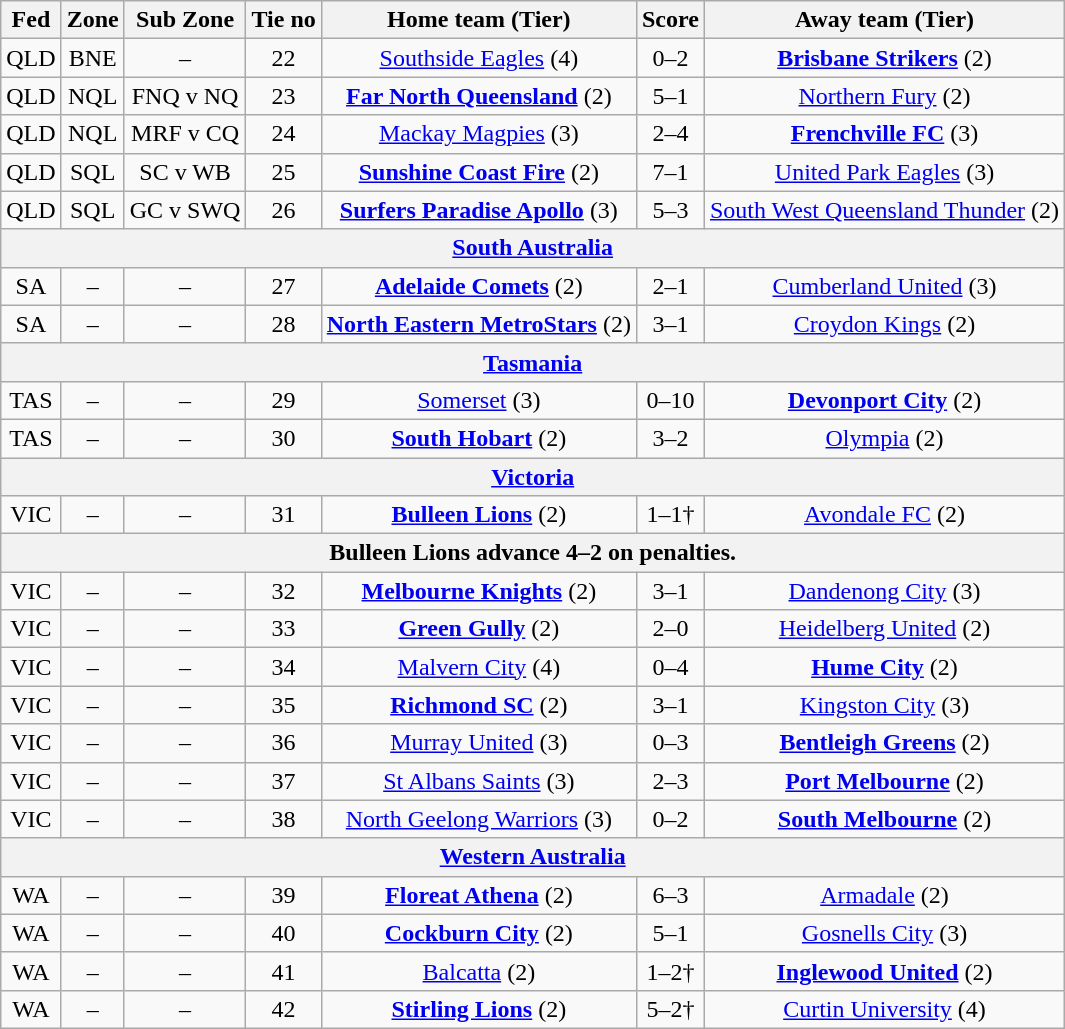<table class="wikitable" style="text-align:center">
<tr>
<th>Fed</th>
<th>Zone</th>
<th>Sub Zone</th>
<th>Tie no</th>
<th>Home team (Tier)</th>
<th>Score</th>
<th>Away team (Tier)</th>
</tr>
<tr>
<td>QLD</td>
<td>BNE</td>
<td>–</td>
<td>22</td>
<td><a href='#'>Southside Eagles</a> (4)</td>
<td>0–2</td>
<td><strong><a href='#'>Brisbane Strikers</a></strong> (2)</td>
</tr>
<tr>
<td>QLD</td>
<td>NQL</td>
<td>FNQ v NQ</td>
<td>23</td>
<td><strong><a href='#'>Far North Queensland</a></strong> (2)</td>
<td>5–1</td>
<td><a href='#'>Northern Fury</a> (2)</td>
</tr>
<tr>
<td>QLD</td>
<td>NQL</td>
<td>MRF v CQ</td>
<td>24</td>
<td><a href='#'>Mackay Magpies</a> (3)</td>
<td>2–4</td>
<td><strong><a href='#'>Frenchville FC</a></strong> (3)</td>
</tr>
<tr>
<td>QLD</td>
<td>SQL</td>
<td>SC v WB</td>
<td>25</td>
<td><strong><a href='#'>Sunshine Coast Fire</a></strong> (2)</td>
<td>7–1</td>
<td><a href='#'>United Park Eagles</a> (3)</td>
</tr>
<tr>
<td>QLD</td>
<td>SQL</td>
<td>GC v SWQ</td>
<td>26</td>
<td><strong><a href='#'>Surfers Paradise Apollo</a></strong> (3)</td>
<td>5–3</td>
<td><a href='#'>South West Queensland Thunder</a> (2)</td>
</tr>
<tr>
<th colspan=7><a href='#'>South Australia</a></th>
</tr>
<tr>
<td>SA</td>
<td>–</td>
<td>–</td>
<td>27</td>
<td><strong><a href='#'>Adelaide Comets</a></strong> (2)</td>
<td>2–1</td>
<td><a href='#'>Cumberland United</a> (3)</td>
</tr>
<tr>
<td>SA</td>
<td>–</td>
<td>–</td>
<td>28</td>
<td><strong><a href='#'>North Eastern MetroStars</a></strong> (2)</td>
<td>3–1</td>
<td><a href='#'>Croydon Kings</a> (2)</td>
</tr>
<tr>
<th colspan=7><a href='#'>Tasmania</a></th>
</tr>
<tr>
<td>TAS</td>
<td>–</td>
<td>–</td>
<td>29</td>
<td><a href='#'>Somerset</a> (3)</td>
<td>0–10</td>
<td><strong><a href='#'>Devonport City</a></strong> (2)</td>
</tr>
<tr>
<td>TAS</td>
<td>–</td>
<td>–</td>
<td>30</td>
<td><strong><a href='#'>South Hobart</a></strong> (2)</td>
<td>3–2</td>
<td><a href='#'>Olympia</a> (2)</td>
</tr>
<tr>
<th colspan=7><a href='#'>Victoria</a></th>
</tr>
<tr>
<td>VIC</td>
<td>–</td>
<td>–</td>
<td>31</td>
<td><strong><a href='#'>Bulleen Lions</a></strong> (2)</td>
<td>1–1†</td>
<td><a href='#'>Avondale FC</a> (2)</td>
</tr>
<tr>
<th colspan=7>Bulleen Lions advance 4–2 on penalties.</th>
</tr>
<tr>
<td>VIC</td>
<td>–</td>
<td>–</td>
<td>32</td>
<td><strong><a href='#'>Melbourne Knights</a></strong> (2)</td>
<td>3–1</td>
<td><a href='#'>Dandenong City</a> (3)</td>
</tr>
<tr>
<td>VIC</td>
<td>–</td>
<td>–</td>
<td>33</td>
<td><strong><a href='#'>Green Gully</a></strong> (2)</td>
<td>2–0</td>
<td><a href='#'>Heidelberg United</a> (2)</td>
</tr>
<tr>
<td>VIC</td>
<td>–</td>
<td>–</td>
<td>34</td>
<td><a href='#'>Malvern City</a> (4)</td>
<td>0–4</td>
<td><strong><a href='#'>Hume City</a></strong> (2)</td>
</tr>
<tr>
<td>VIC</td>
<td>–</td>
<td>–</td>
<td>35</td>
<td><strong><a href='#'>Richmond SC</a></strong> (2)</td>
<td>3–1</td>
<td><a href='#'>Kingston City</a> (3)</td>
</tr>
<tr>
<td>VIC</td>
<td>–</td>
<td>–</td>
<td>36</td>
<td><a href='#'>Murray United</a> (3)</td>
<td>0–3</td>
<td><strong><a href='#'>Bentleigh Greens</a></strong> (2)</td>
</tr>
<tr>
<td>VIC</td>
<td>–</td>
<td>–</td>
<td>37</td>
<td><a href='#'>St Albans Saints</a> (3)</td>
<td>2–3</td>
<td><strong><a href='#'>Port Melbourne</a></strong>  (2)</td>
</tr>
<tr>
<td>VIC</td>
<td>–</td>
<td>–</td>
<td>38</td>
<td><a href='#'>North Geelong Warriors</a> (3)</td>
<td>0–2</td>
<td><strong><a href='#'>South Melbourne</a></strong> (2)</td>
</tr>
<tr>
<th colspan=7><a href='#'>Western Australia</a></th>
</tr>
<tr>
<td>WA</td>
<td>–</td>
<td>–</td>
<td>39</td>
<td><strong><a href='#'>Floreat Athena</a></strong> (2)</td>
<td>6–3</td>
<td><a href='#'>Armadale</a> (2)</td>
</tr>
<tr>
<td>WA</td>
<td>–</td>
<td>–</td>
<td>40</td>
<td><strong><a href='#'>Cockburn City</a></strong> (2)</td>
<td>5–1</td>
<td><a href='#'>Gosnells City</a> (3)</td>
</tr>
<tr>
<td>WA</td>
<td>–</td>
<td>–</td>
<td>41</td>
<td><a href='#'>Balcatta</a> (2)</td>
<td>1–2†</td>
<td><strong><a href='#'>Inglewood United</a></strong> (2)</td>
</tr>
<tr>
<td>WA</td>
<td>–</td>
<td>–</td>
<td>42</td>
<td><strong><a href='#'>Stirling Lions</a></strong> (2)</td>
<td>5–2†</td>
<td><a href='#'>Curtin University</a> (4)</td>
</tr>
</table>
